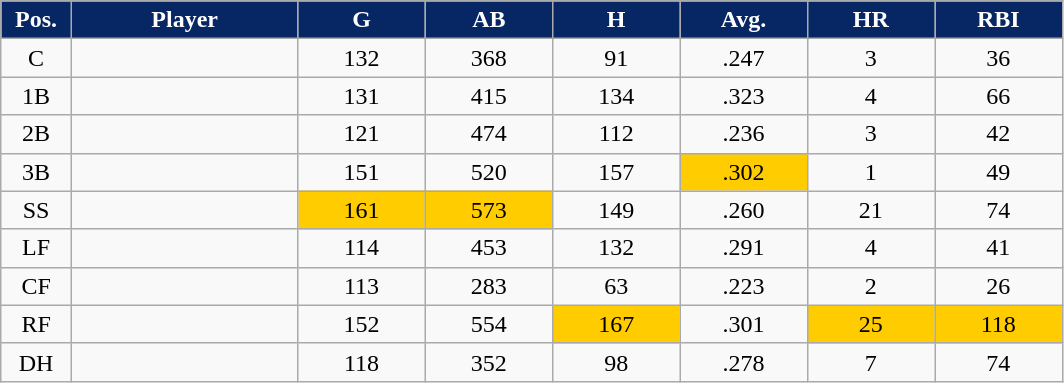<table class="wikitable sortable">
<tr>
<th style="background:#072764;color:white;" width="5%">Pos.</th>
<th style="background:#072764;color:white;" width="16%">Player</th>
<th style="background:#072764;color:white;" width="9%">G</th>
<th style="background:#072764;color:white;" width="9%">AB</th>
<th style="background:#072764;color:white;" width="9%">H</th>
<th style="background:#072764;color:white;" width="9%">Avg.</th>
<th style="background:#072764;color:white;" width="9%">HR</th>
<th style="background:#072764;color:white;" width="9%">RBI</th>
</tr>
<tr align="center">
<td>C</td>
<td></td>
<td>132</td>
<td>368</td>
<td>91</td>
<td>.247</td>
<td>3</td>
<td>36</td>
</tr>
<tr align="center">
<td>1B</td>
<td></td>
<td>131</td>
<td>415</td>
<td>134</td>
<td>.323</td>
<td>4</td>
<td>66</td>
</tr>
<tr align="center">
<td>2B</td>
<td></td>
<td>121</td>
<td>474</td>
<td>112</td>
<td>.236</td>
<td>3</td>
<td>42</td>
</tr>
<tr align="center">
<td>3B</td>
<td></td>
<td>151</td>
<td>520</td>
<td>157</td>
<td bgcolor="#FFCC00">.302</td>
<td>1</td>
<td>49</td>
</tr>
<tr align="center">
<td>SS</td>
<td></td>
<td bgcolor="#FFCC00">161</td>
<td bgcolor="#FFCC00">573</td>
<td>149</td>
<td>.260</td>
<td>21</td>
<td>74</td>
</tr>
<tr align="center">
<td>LF</td>
<td></td>
<td>114</td>
<td>453</td>
<td>132</td>
<td>.291</td>
<td>4</td>
<td>41</td>
</tr>
<tr align="center">
<td>CF</td>
<td></td>
<td>113</td>
<td>283</td>
<td>63</td>
<td>.223</td>
<td>2</td>
<td>26</td>
</tr>
<tr align="center">
<td>RF</td>
<td></td>
<td>152</td>
<td>554</td>
<td bgcolor="#FFCC00">167</td>
<td>.301</td>
<td bgcolor="#FFCC00">25</td>
<td bgcolor="#FFCC00">118</td>
</tr>
<tr align="center">
<td>DH</td>
<td></td>
<td>118</td>
<td>352</td>
<td>98</td>
<td>.278</td>
<td>7</td>
<td>74</td>
</tr>
</table>
